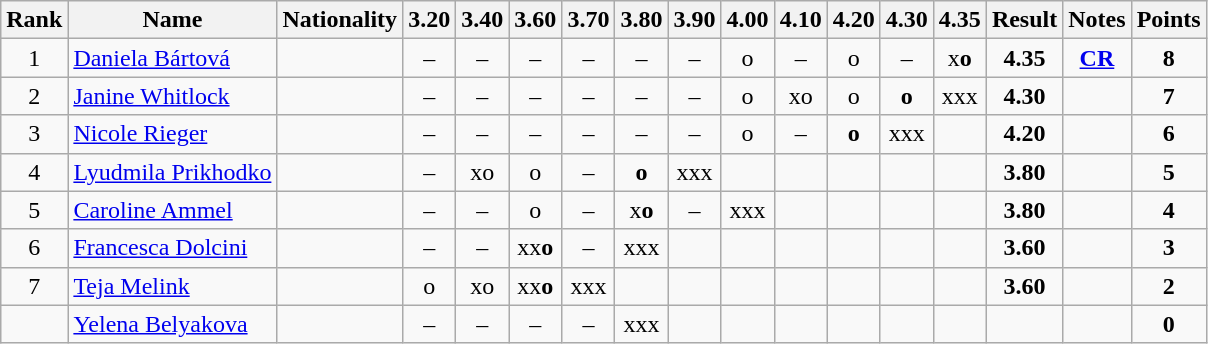<table class="wikitable sortable" style="text-align:center">
<tr>
<th>Rank</th>
<th>Name</th>
<th>Nationality</th>
<th>3.20</th>
<th>3.40</th>
<th>3.60</th>
<th>3.70</th>
<th>3.80</th>
<th>3.90</th>
<th>4.00</th>
<th>4.10</th>
<th>4.20</th>
<th>4.30</th>
<th>4.35</th>
<th>Result</th>
<th>Notes</th>
<th>Points</th>
</tr>
<tr>
<td>1</td>
<td align=left><a href='#'>Daniela Bártová</a></td>
<td align=left></td>
<td>–</td>
<td>–</td>
<td>–</td>
<td>–</td>
<td>–</td>
<td>–</td>
<td>o</td>
<td>–</td>
<td>o</td>
<td>–</td>
<td>x<strong>o</strong></td>
<td><strong>4.35</strong></td>
<td><strong><a href='#'>CR</a></strong></td>
<td><strong>8</strong></td>
</tr>
<tr>
<td>2</td>
<td align=left><a href='#'>Janine Whitlock</a></td>
<td align=left></td>
<td>–</td>
<td>–</td>
<td>–</td>
<td>–</td>
<td>–</td>
<td>–</td>
<td>o</td>
<td>xo</td>
<td>o</td>
<td><strong>o</strong></td>
<td>xxx</td>
<td><strong>4.30</strong></td>
<td></td>
<td><strong>7</strong></td>
</tr>
<tr>
<td>3</td>
<td align=left><a href='#'>Nicole Rieger</a></td>
<td align=left></td>
<td>–</td>
<td>–</td>
<td>–</td>
<td>–</td>
<td>–</td>
<td>–</td>
<td>o</td>
<td>–</td>
<td><strong>o</strong></td>
<td>xxx</td>
<td></td>
<td><strong>4.20</strong></td>
<td></td>
<td><strong>6</strong></td>
</tr>
<tr>
<td>4</td>
<td align=left><a href='#'>Lyudmila Prikhodko</a></td>
<td align=left></td>
<td>–</td>
<td>xo</td>
<td>o</td>
<td>–</td>
<td><strong>o</strong></td>
<td>xxx</td>
<td></td>
<td></td>
<td></td>
<td></td>
<td></td>
<td><strong>3.80</strong></td>
<td></td>
<td><strong>5</strong></td>
</tr>
<tr>
<td>5</td>
<td align=left><a href='#'>Caroline Ammel</a></td>
<td align=left></td>
<td>–</td>
<td>–</td>
<td>o</td>
<td>–</td>
<td>x<strong>o</strong></td>
<td>–</td>
<td>xxx</td>
<td></td>
<td></td>
<td></td>
<td></td>
<td><strong>3.80</strong></td>
<td></td>
<td><strong>4</strong></td>
</tr>
<tr>
<td>6</td>
<td align=left><a href='#'>Francesca Dolcini</a></td>
<td align=left></td>
<td>–</td>
<td>–</td>
<td>xx<strong>o</strong></td>
<td>–</td>
<td>xxx</td>
<td></td>
<td></td>
<td></td>
<td></td>
<td></td>
<td></td>
<td><strong>3.60</strong></td>
<td></td>
<td><strong>3</strong></td>
</tr>
<tr>
<td>7</td>
<td align=left><a href='#'>Teja Melink</a></td>
<td align=left></td>
<td>o</td>
<td>xo</td>
<td>xx<strong>o</strong></td>
<td>xxx</td>
<td></td>
<td></td>
<td></td>
<td></td>
<td></td>
<td></td>
<td></td>
<td><strong>3.60</strong></td>
<td></td>
<td><strong>2</strong></td>
</tr>
<tr>
<td></td>
<td align=left><a href='#'>Yelena Belyakova</a></td>
<td align=left></td>
<td>–</td>
<td>–</td>
<td>–</td>
<td>–</td>
<td>xxx</td>
<td></td>
<td></td>
<td></td>
<td></td>
<td></td>
<td></td>
<td><strong></strong></td>
<td></td>
<td><strong>0</strong></td>
</tr>
</table>
